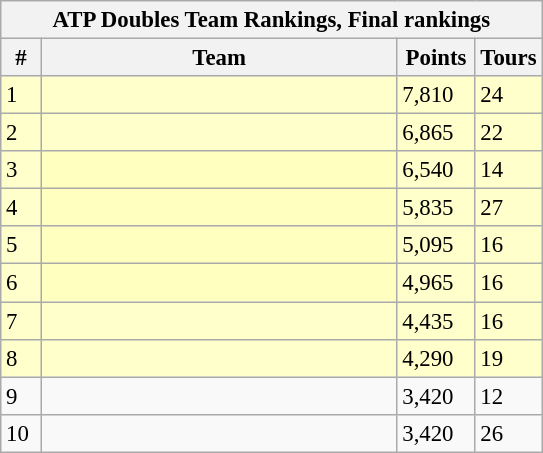<table class="wikitable" style="font-size:95%">
<tr>
<th colspan=5>ATP Doubles Team Rankings, Final rankings</th>
</tr>
<tr>
<th width="20">#</th>
<th width="230">Team</th>
<th width="45">Points</th>
<th width="15">Tours</th>
</tr>
<tr>
<td bgcolor=#ffffcc>1</td>
<td bgcolor=#ffffcc align="left"><br></td>
<td bgcolor=#ffffcc>7,810</td>
<td bgcolor=#ffffcc>24</td>
</tr>
<tr>
<td bgcolor=#ffffcc>2</td>
<td bgcolor=#ffffcc align="left"><br></td>
<td bgcolor=#ffffcc>6,865</td>
<td bgcolor=#ffffcc>22</td>
</tr>
<tr>
<td bgcolor=#ffffcc>3</td>
<td bgcolor=#ffffc align="left"><br></td>
<td bgcolor=#ffffcc>6,540</td>
<td bgcolor=#ffffcc>14</td>
</tr>
<tr>
<td bgcolor=#ffffcc>4</td>
<td bgcolor=#ffffc align="left"><br></td>
<td bgcolor=#ffffcc>5,835</td>
<td bgcolor=#ffffcc>27</td>
</tr>
<tr>
<td bgcolor=#ffffcc>5</td>
<td bgcolor=#ffffc align="left"><br></td>
<td bgcolor=#ffffcc>5,095</td>
<td bgcolor=#ffffcc>16</td>
</tr>
<tr>
<td bgcolor=#ffffcc>6</td>
<td bgcolor=#ffffc align="left"><br></td>
<td bgcolor=#ffffcc>4,965</td>
<td bgcolor=#ffffcc>16</td>
</tr>
<tr>
<td bgcolor=#ffffcc>7</td>
<td bgcolor=#ffffcc align="left"><br></td>
<td bgcolor=#ffffcc>4,435</td>
<td bgcolor=#ffffcc>16</td>
</tr>
<tr>
<td bgcolor=#ffffcc>8</td>
<td bgcolor=#ffffcc align="left"><br></td>
<td bgcolor=#ffffcc>4,290</td>
<td bgcolor=#ffffcc>19</td>
</tr>
<tr>
<td>9</td>
<td align="left"><br></td>
<td>3,420</td>
<td>12</td>
</tr>
<tr>
<td>10</td>
<td align="left"><br></td>
<td>3,420</td>
<td>26</td>
</tr>
</table>
